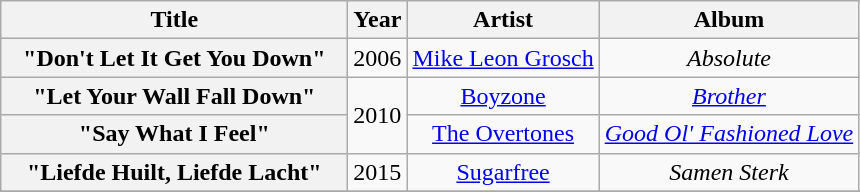<table class="wikitable plainrowheaders" style="text-align:center;">
<tr>
<th scope="col" style="width:14em;">Title</th>
<th scope="col">Year</th>
<th scope="col">Artist</th>
<th scope="col">Album</th>
</tr>
<tr>
<th scope="row">"Don't Let It Get You Down"</th>
<td>2006</td>
<td><a href='#'>Mike Leon Grosch</a></td>
<td><em>Absolute</em></td>
</tr>
<tr>
<th scope="row">"Let Your Wall Fall Down"</th>
<td rowspan=2>2010</td>
<td><a href='#'>Boyzone</a></td>
<td><em><a href='#'>Brother</a></em></td>
</tr>
<tr>
<th scope="row">"Say What I Feel"</th>
<td><a href='#'>The Overtones</a></td>
<td><em><a href='#'>Good Ol' Fashioned Love</a></em></td>
</tr>
<tr>
<th scope="row">"Liefde Huilt, Liefde Lacht"</th>
<td>2015</td>
<td><a href='#'>Sugarfree</a></td>
<td><em>Samen Sterk</em></td>
</tr>
<tr>
</tr>
</table>
